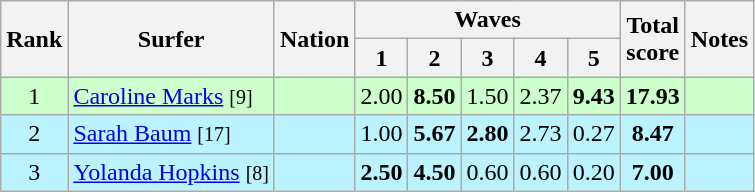<table class="wikitable sortable" style="text-align:center">
<tr>
<th rowspan=2>Rank</th>
<th rowspan=2>Surfer</th>
<th rowspan=2>Nation</th>
<th colspan=5>Waves</th>
<th rowspan=2>Total<br>score</th>
<th rowspan=2>Notes</th>
</tr>
<tr>
<th>1</th>
<th>2</th>
<th>3</th>
<th>4</th>
<th>5</th>
</tr>
<tr bgcolor=ccffcc>
<td>1</td>
<td align=left><a href='#'>Caroline Marks</a> <small>[9]</small></td>
<td align=left></td>
<td>2.00</td>
<td><strong>8.50</strong></td>
<td>1.50</td>
<td>2.37</td>
<td><strong>9.43</strong></td>
<td><strong>17.93</strong></td>
<td></td>
</tr>
<tr bgcolor=bbf3ff>
<td>2</td>
<td align=left><a href='#'>Sarah Baum</a> <small>[17]</small></td>
<td align=left></td>
<td>1.00</td>
<td><strong>5.67</strong></td>
<td><strong>2.80</strong></td>
<td>2.73</td>
<td>0.27</td>
<td><strong>8.47</strong></td>
<td></td>
</tr>
<tr bgcolor=bbf3ff>
<td>3</td>
<td align=left><a href='#'>Yolanda Hopkins</a> <small>[8]</small></td>
<td align=left></td>
<td><strong>2.50</strong></td>
<td><strong>4.50</strong></td>
<td>0.60</td>
<td>0.60</td>
<td>0.20</td>
<td><strong>7.00</strong></td>
<td></td>
</tr>
</table>
